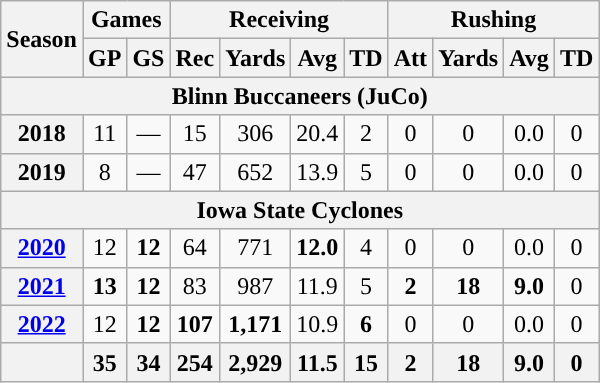<table class="wikitable" style="text-align:center;">
<tr>
<th rowspan="2">Season</th>
<th colspan="2">Games</th>
<th colspan="4">Receiving</th>
<th colspan="4">Rushing</th>
</tr>
<tr>
<th>GP</th>
<th>GS</th>
<th>Rec</th>
<th>Yards</th>
<th>Avg</th>
<th>TD</th>
<th>Att</th>
<th>Yards</th>
<th>Avg</th>
<th>TD</th>
</tr>
<tr>
<th colspan="15">Blinn Buccaneers (JuCo)</th>
</tr>
<tr>
<th>2018</th>
<td>11</td>
<td>—</td>
<td>15</td>
<td>306</td>
<td>20.4</td>
<td>2</td>
<td>0</td>
<td>0</td>
<td>0.0</td>
<td>0</td>
</tr>
<tr>
<th>2019</th>
<td>8</td>
<td>—</td>
<td>47</td>
<td>652</td>
<td>13.9</td>
<td>5</td>
<td>0</td>
<td>0</td>
<td>0.0</td>
<td>0</td>
</tr>
<tr>
<th colspan="15">Iowa State Cyclones</th>
</tr>
<tr>
<th><a href='#'>2020</a></th>
<td>12</td>
<td><strong>12</strong></td>
<td>64</td>
<td>771</td>
<td><strong>12.0</strong></td>
<td>4</td>
<td>0</td>
<td>0</td>
<td>0.0</td>
<td>0</td>
</tr>
<tr>
<th><a href='#'>2021</a></th>
<td><strong>13</strong></td>
<td><strong>12</strong></td>
<td>83</td>
<td>987</td>
<td>11.9</td>
<td>5</td>
<td><strong>2</strong></td>
<td><strong>18</strong></td>
<td><strong>9.0</strong></td>
<td>0</td>
</tr>
<tr>
<th><a href='#'>2022</a></th>
<td>12</td>
<td><strong>12</strong></td>
<td><strong>107</strong></td>
<td><strong>1,171</strong></td>
<td>10.9</td>
<td><strong>6</strong></td>
<td>0</td>
<td>0</td>
<td>0.0</td>
<td>0</td>
</tr>
<tr>
<th></th>
<th>35</th>
<th>34</th>
<th>254</th>
<th>2,929</th>
<th>11.5</th>
<th>15</th>
<th>2</th>
<th>18</th>
<th>9.0</th>
<th>0</th>
</tr>
</table>
